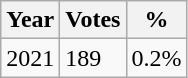<table class="wikitable" style="display: inline-table;">
<tr>
<th>Year</th>
<th>Votes</th>
<th>%</th>
</tr>
<tr>
<td>2021</td>
<td>189</td>
<td>0.2%</td>
</tr>
</table>
